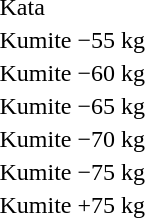<table>
<tr>
<td rowspan=2>Kata<br></td>
<td rowspan=2></td>
<td rowspan=2></td>
<td></td>
</tr>
<tr>
<td></td>
</tr>
<tr>
<td rowspan=2>Kumite −55 kg<br></td>
<td rowspan=2></td>
<td rowspan=2></td>
<td></td>
</tr>
<tr>
<td></td>
</tr>
<tr>
<td rowspan=2>Kumite −60 kg<br></td>
<td rowspan=2></td>
<td rowspan=2></td>
<td></td>
</tr>
<tr>
<td></td>
</tr>
<tr>
<td rowspan=2>Kumite −65 kg<br></td>
<td rowspan=2></td>
<td rowspan=2></td>
<td></td>
</tr>
<tr>
<td></td>
</tr>
<tr>
<td rowspan=2>Kumite −70 kg<br></td>
<td rowspan=2></td>
<td rowspan=2></td>
<td></td>
</tr>
<tr>
<td></td>
</tr>
<tr>
<td rowspan=2>Kumite −75 kg<br></td>
<td rowspan=2></td>
<td rowspan=2></td>
<td></td>
</tr>
<tr>
<td></td>
</tr>
<tr>
<td rowspan=2>Kumite +75 kg<br></td>
<td rowspan=2></td>
<td rowspan=2></td>
<td></td>
</tr>
<tr>
<td></td>
</tr>
</table>
